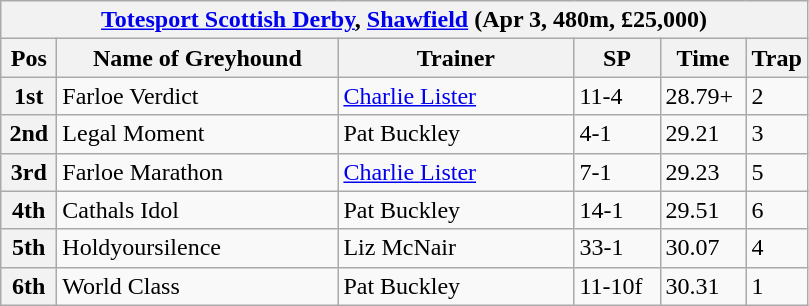<table class="wikitable">
<tr>
<th colspan="6"><a href='#'>Totesport Scottish Derby</a>, <a href='#'>Shawfield</a> (Apr 3, 480m, £25,000)</th>
</tr>
<tr>
<th width=30>Pos</th>
<th width=180>Name of Greyhound</th>
<th width=150>Trainer</th>
<th width=50>SP</th>
<th width=50>Time</th>
<th width=30>Trap</th>
</tr>
<tr>
<th>1st</th>
<td>Farloe Verdict</td>
<td><a href='#'>Charlie Lister</a></td>
<td>11-4</td>
<td>28.79+</td>
<td>2</td>
</tr>
<tr>
<th>2nd</th>
<td>Legal Moment</td>
<td>Pat Buckley</td>
<td>4-1</td>
<td>29.21</td>
<td>3</td>
</tr>
<tr>
<th>3rd</th>
<td>Farloe Marathon</td>
<td><a href='#'>Charlie Lister</a></td>
<td>7-1</td>
<td>29.23</td>
<td>5</td>
</tr>
<tr>
<th>4th</th>
<td>Cathals Idol</td>
<td>Pat Buckley</td>
<td>14-1</td>
<td>29.51</td>
<td>6</td>
</tr>
<tr>
<th>5th</th>
<td>Holdyoursilence</td>
<td>Liz McNair</td>
<td>33-1</td>
<td>30.07</td>
<td>4</td>
</tr>
<tr>
<th>6th</th>
<td>World Class</td>
<td>Pat Buckley</td>
<td>11-10f</td>
<td>30.31</td>
<td>1</td>
</tr>
</table>
